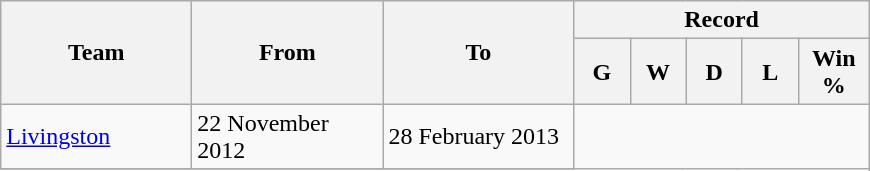<table class="wikitable" style="text-align: center">
<tr>
<th rowspan=2 width=120>Team</th>
<th rowspan=2 width=120>From</th>
<th rowspan=2 width=120>To</th>
<th colspan=5>Record</th>
</tr>
<tr>
<th width=30>G</th>
<th width=30>W</th>
<th width=30>D</th>
<th width=30>L</th>
<th width=40>Win %</th>
</tr>
<tr>
<td align=left><a href='#'>Livingston</a></td>
<td align=left>22 November 2012</td>
<td align=left>28 February 2013<br></td>
</tr>
<tr>
</tr>
</table>
